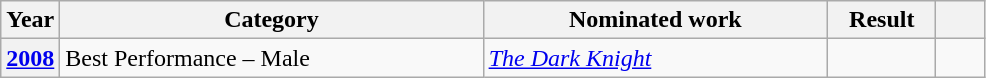<table class="wikitable sortable">
<tr>
<th style="width:6%;" scope="col">Year</th>
<th style="width:43%;" scope="col">Category</th>
<th style="width:35%;" scope="col">Nominated work</th>
<th style="width:11%;" scope="col">Result</th>
<th style="width:5%;" scope="col" class="unsortable"></th>
</tr>
<tr>
<th scope="row" style="text-align:center;"><a href='#'>2008</a></th>
<td>Best Performance – Male</td>
<td><em><a href='#'>The Dark Knight</a></em></td>
<td></td>
<td style="text-align:center;"></td>
</tr>
</table>
